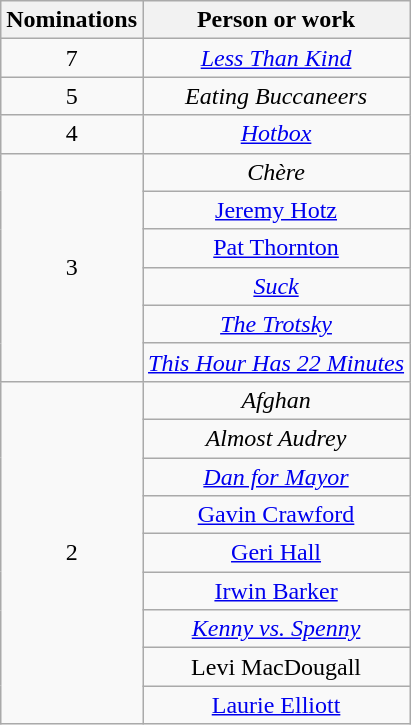<table class="wikitable sortable" style="text-align:center">
<tr>
<th scope="col" style="width:55px;">Nominations</th>
<th scope="col" style="text-align:center;">Person or work</th>
</tr>
<tr>
<td style="text-align:center">7</td>
<td><em><a href='#'>Less Than Kind</a></em></td>
</tr>
<tr>
<td style="text-align:center">5</td>
<td><em>Eating Buccaneers</em></td>
</tr>
<tr>
<td style="text-align:center">4</td>
<td><em><a href='#'>Hotbox</a></em></td>
</tr>
<tr>
<td rowspan=6 style="text-align:center">3</td>
<td><em>Chère</em></td>
</tr>
<tr>
<td><a href='#'>Jeremy Hotz</a></td>
</tr>
<tr>
<td><a href='#'>Pat Thornton</a></td>
</tr>
<tr>
<td><em><a href='#'>Suck</a></em></td>
</tr>
<tr>
<td><em><a href='#'>The Trotsky</a></em></td>
</tr>
<tr>
<td><em><a href='#'>This Hour Has 22 Minutes</a></em></td>
</tr>
<tr>
<td rowspan=9 style="text-align:center">2</td>
<td><em>Afghan</em></td>
</tr>
<tr>
<td><em>Almost Audrey</em></td>
</tr>
<tr>
<td><em><a href='#'>Dan for Mayor</a></em></td>
</tr>
<tr>
<td><a href='#'>Gavin Crawford</a></td>
</tr>
<tr>
<td><a href='#'>Geri Hall</a></td>
</tr>
<tr>
<td><a href='#'>Irwin Barker</a></td>
</tr>
<tr>
<td><em><a href='#'>Kenny vs. Spenny</a></em></td>
</tr>
<tr>
<td>Levi MacDougall</td>
</tr>
<tr>
<td><a href='#'>Laurie Elliott</a></td>
</tr>
</table>
